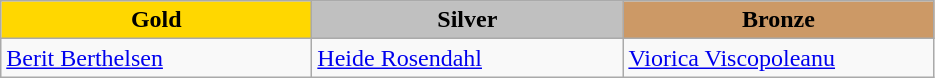<table class="wikitable" style="text-align:left">
<tr align="center">
<td width=200 bgcolor=gold><strong>Gold</strong></td>
<td width=200 bgcolor=silver><strong>Silver</strong></td>
<td width=200 bgcolor=CC9966><strong>Bronze</strong></td>
</tr>
<tr>
<td><a href='#'>Berit Berthelsen</a><br><em></em></td>
<td><a href='#'>Heide Rosendahl</a><br><em></em></td>
<td><a href='#'>Viorica Viscopoleanu</a><br><em></em></td>
</tr>
</table>
